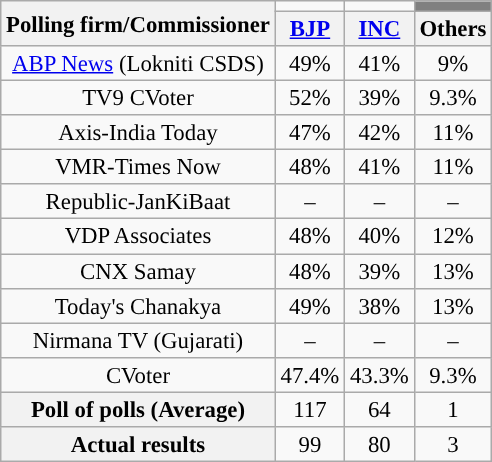<table class="wikitable" style="text-align:center;font-size:95%;line-height:16px;">
<tr>
<th rowspan="2" class="wikitable">Polling firm/Commissioner</th>
<td></td>
<td></td>
<td style="background:gray;"></td>
</tr>
<tr>
<th class="wikitable"><a href='#'>BJP</a></th>
<th class="wikitable"><a href='#'>INC</a></th>
<th class="wikitable">Others</th>
</tr>
<tr>
<td><a href='#'>ABP News</a> (Lokniti CSDS)</td>
<td style="background:">49%<br></td>
<td>41%<br></td>
<td>9%<br></td>
</tr>
<tr>
<td>TV9 CVoter</td>
<td style="background:">52%<br></td>
<td>39%<br></td>
<td>9.3%<br></td>
</tr>
<tr>
<td>Axis-India Today</td>
<td style="background:">47%<br></td>
<td>42%<br></td>
<td>11%<br></td>
</tr>
<tr>
<td>VMR-Times Now</td>
<td style="background:">48%<br></td>
<td>41%<br></td>
<td>11%<br></td>
</tr>
<tr>
<td>Republic-JanKiBaat</td>
<td style="background:">–<br></td>
<td>–<br></td>
<td>–<br></td>
</tr>
<tr>
<td>VDP Associates</td>
<td style="background:">48%<br></td>
<td>40%<br></td>
<td>12%<br></td>
</tr>
<tr>
<td>CNX Samay</td>
<td style="background:">48%<br></td>
<td>39%<br></td>
<td>13%<br></td>
</tr>
<tr>
<td>Today's Chanakya</td>
<td style="background:">49%<br></td>
<td>38%<br></td>
<td>13%<br></td>
</tr>
<tr>
<td>Nirmana TV (Gujarati)</td>
<td style="background:">–<br></td>
<td>–<br></td>
<td>–<br></td>
</tr>
<tr>
<td>CVoter</td>
<td style="background:">47.4%<br></td>
<td>43.3%<br></td>
<td>9.3%<br></td>
</tr>
<tr>
<th>Poll of polls (Average)</th>
<td style="background:">117</td>
<td>64</td>
<td>1</td>
</tr>
<tr>
<th>Actual results</th>
<td style="background:">99</td>
<td>80</td>
<td>3</td>
</tr>
</table>
